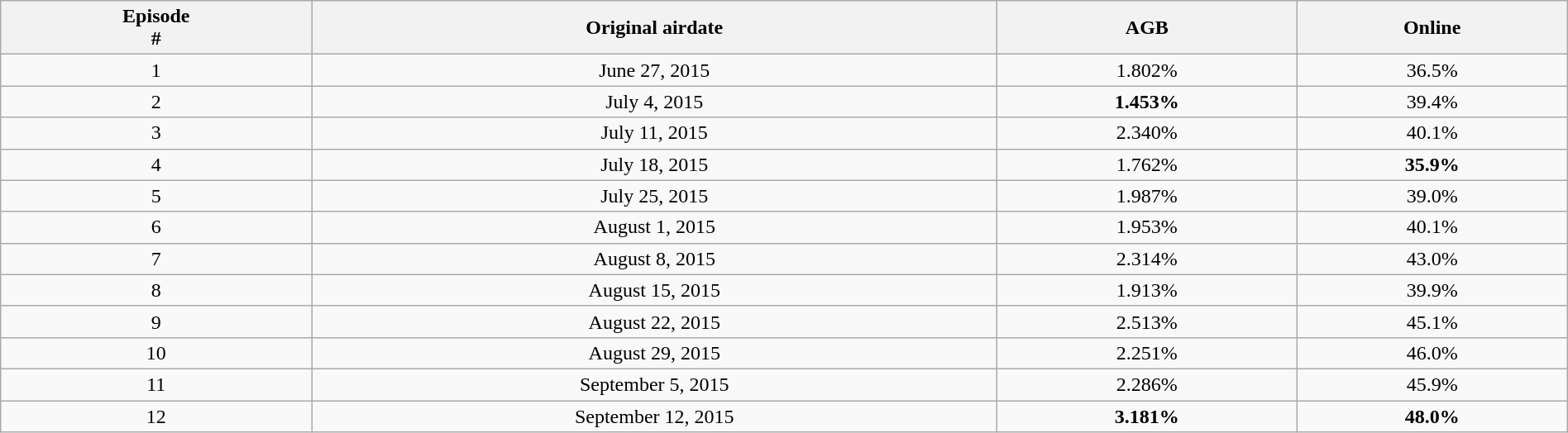<table class="wikitable plainrowheaders" style="text-align:center; width: 100%;">
<tr>
<th>Episode <br> #</th>
<th>Original airdate</th>
<th>AGB</th>
<th>Online</th>
</tr>
<tr>
<td>1</td>
<td>June 27, 2015</td>
<td>1.802%</td>
<td>36.5%</td>
</tr>
<tr>
<td>2</td>
<td>July 4, 2015</td>
<td><span><strong>1.453%</strong></span></td>
<td>39.4%</td>
</tr>
<tr>
<td>3</td>
<td>July 11, 2015</td>
<td>2.340%</td>
<td>40.1%</td>
</tr>
<tr>
<td>4</td>
<td>July 18, 2015</td>
<td>1.762%</td>
<td><span><strong>35.9%</strong></span></td>
</tr>
<tr>
<td>5</td>
<td>July 25, 2015</td>
<td>1.987%</td>
<td>39.0%</td>
</tr>
<tr>
<td>6</td>
<td>August 1, 2015</td>
<td>1.953%</td>
<td>40.1%</td>
</tr>
<tr>
<td>7</td>
<td>August 8, 2015</td>
<td>2.314%</td>
<td>43.0%</td>
</tr>
<tr>
<td>8</td>
<td>August 15, 2015</td>
<td>1.913%</td>
<td>39.9%</td>
</tr>
<tr>
<td>9</td>
<td>August 22, 2015</td>
<td>2.513%</td>
<td>45.1%</td>
</tr>
<tr>
<td>10</td>
<td>August 29, 2015</td>
<td>2.251%</td>
<td>46.0%</td>
</tr>
<tr>
<td>11</td>
<td>September 5, 2015</td>
<td>2.286%</td>
<td>45.9%</td>
</tr>
<tr>
<td>12</td>
<td>September 12, 2015</td>
<td><span><strong>3.181%</strong></span></td>
<td><span><strong>48.0%</strong></span></td>
</tr>
</table>
